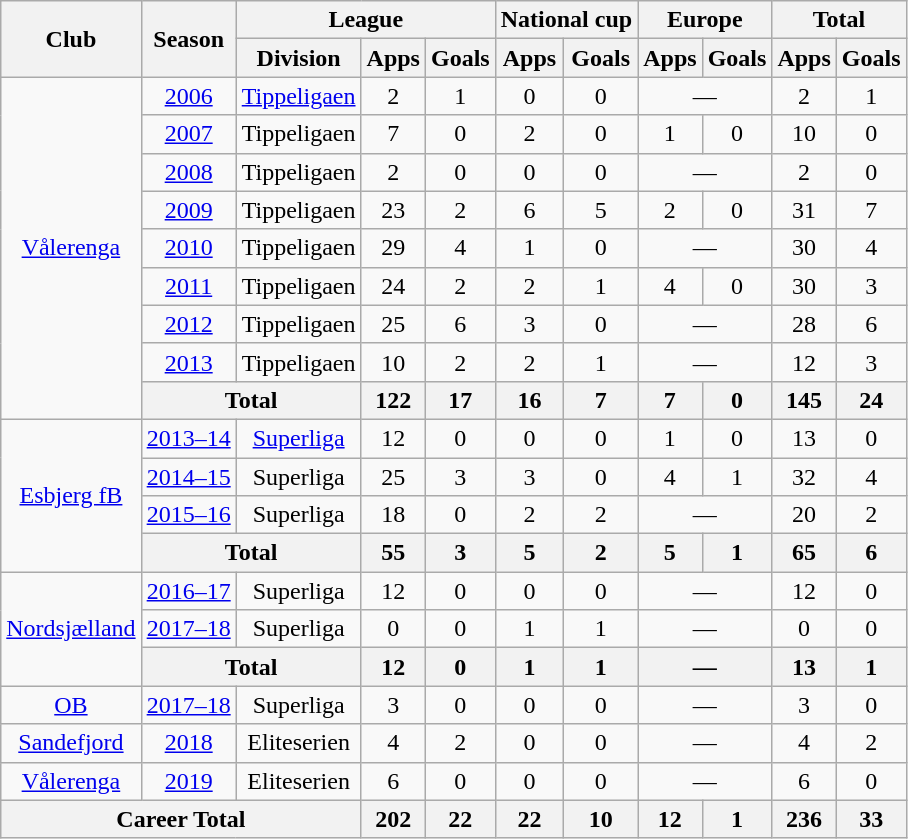<table class="wikitable" style="text-align:center">
<tr>
<th rowspan="2">Club</th>
<th rowspan="2">Season</th>
<th colspan="3">League</th>
<th colspan="2">National cup</th>
<th colspan="2">Europe</th>
<th colspan="2">Total</th>
</tr>
<tr>
<th>Division</th>
<th>Apps</th>
<th>Goals</th>
<th>Apps</th>
<th>Goals</th>
<th>Apps</th>
<th>Goals</th>
<th>Apps</th>
<th>Goals</th>
</tr>
<tr>
<td rowspan="9"><a href='#'>Vålerenga</a></td>
<td><a href='#'>2006</a></td>
<td><a href='#'>Tippeligaen</a></td>
<td>2</td>
<td>1</td>
<td>0</td>
<td>0</td>
<td colspan="2">—</td>
<td>2</td>
<td>1</td>
</tr>
<tr>
<td><a href='#'>2007</a></td>
<td>Tippeligaen</td>
<td>7</td>
<td>0</td>
<td>2</td>
<td>0</td>
<td>1</td>
<td>0</td>
<td>10</td>
<td>0</td>
</tr>
<tr>
<td><a href='#'>2008</a></td>
<td>Tippeligaen</td>
<td>2</td>
<td>0</td>
<td>0</td>
<td>0</td>
<td colspan="2">—</td>
<td>2</td>
<td>0</td>
</tr>
<tr>
<td><a href='#'>2009</a></td>
<td>Tippeligaen</td>
<td>23</td>
<td>2</td>
<td>6</td>
<td>5</td>
<td>2</td>
<td>0</td>
<td>31</td>
<td>7</td>
</tr>
<tr>
<td><a href='#'>2010</a></td>
<td>Tippeligaen</td>
<td>29</td>
<td>4</td>
<td>1</td>
<td>0</td>
<td colspan="2">—</td>
<td>30</td>
<td>4</td>
</tr>
<tr>
<td><a href='#'>2011</a></td>
<td>Tippeligaen</td>
<td>24</td>
<td>2</td>
<td>2</td>
<td>1</td>
<td>4</td>
<td>0</td>
<td>30</td>
<td>3</td>
</tr>
<tr>
<td><a href='#'>2012</a></td>
<td>Tippeligaen</td>
<td>25</td>
<td>6</td>
<td>3</td>
<td>0</td>
<td colspan="2">—</td>
<td>28</td>
<td>6</td>
</tr>
<tr>
<td><a href='#'>2013</a></td>
<td>Tippeligaen</td>
<td>10</td>
<td>2</td>
<td>2</td>
<td>1</td>
<td colspan="2">—</td>
<td>12</td>
<td>3</td>
</tr>
<tr>
<th colspan="2">Total</th>
<th>122</th>
<th>17</th>
<th>16</th>
<th>7</th>
<th>7</th>
<th>0</th>
<th>145</th>
<th>24</th>
</tr>
<tr>
<td rowspan="4"><a href='#'>Esbjerg fB</a></td>
<td><a href='#'>2013–14</a></td>
<td><a href='#'>Superliga</a></td>
<td>12</td>
<td>0</td>
<td>0</td>
<td>0</td>
<td>1</td>
<td>0</td>
<td>13</td>
<td>0</td>
</tr>
<tr>
<td><a href='#'>2014–15</a></td>
<td>Superliga</td>
<td>25</td>
<td>3</td>
<td>3</td>
<td>0</td>
<td>4</td>
<td>1</td>
<td>32</td>
<td>4</td>
</tr>
<tr>
<td><a href='#'>2015–16</a></td>
<td>Superliga</td>
<td>18</td>
<td>0</td>
<td>2</td>
<td>2</td>
<td colspan="2">—</td>
<td>20</td>
<td>2</td>
</tr>
<tr>
<th colspan="2">Total</th>
<th>55</th>
<th>3</th>
<th>5</th>
<th>2</th>
<th>5</th>
<th>1</th>
<th>65</th>
<th>6</th>
</tr>
<tr>
<td rowspan="3"><a href='#'>Nordsjælland</a></td>
<td><a href='#'>2016–17</a></td>
<td>Superliga</td>
<td>12</td>
<td>0</td>
<td>0</td>
<td>0</td>
<td colspan="2">—</td>
<td>12</td>
<td>0</td>
</tr>
<tr>
<td><a href='#'>2017–18</a></td>
<td>Superliga</td>
<td>0</td>
<td>0</td>
<td>1</td>
<td>1</td>
<td colspan="2">—</td>
<td>0</td>
<td>0</td>
</tr>
<tr>
<th colspan="2">Total</th>
<th>12</th>
<th>0</th>
<th>1</th>
<th>1</th>
<th colspan="2">—</th>
<th>13</th>
<th>1</th>
</tr>
<tr>
<td><a href='#'>OB</a></td>
<td><a href='#'>2017–18</a></td>
<td>Superliga</td>
<td>3</td>
<td>0</td>
<td>0</td>
<td>0</td>
<td colspan="2">—</td>
<td>3</td>
<td>0</td>
</tr>
<tr>
<td><a href='#'>Sandefjord</a></td>
<td><a href='#'>2018</a></td>
<td>Eliteserien</td>
<td>4</td>
<td>2</td>
<td>0</td>
<td>0</td>
<td colspan="2">—</td>
<td>4</td>
<td>2</td>
</tr>
<tr>
<td><a href='#'>Vålerenga</a></td>
<td><a href='#'>2019</a></td>
<td>Eliteserien</td>
<td>6</td>
<td>0</td>
<td>0</td>
<td>0</td>
<td colspan="2">—</td>
<td>6</td>
<td>0</td>
</tr>
<tr>
<th colspan="3">Career Total</th>
<th>202</th>
<th>22</th>
<th>22</th>
<th>10</th>
<th>12</th>
<th>1</th>
<th>236</th>
<th>33</th>
</tr>
</table>
